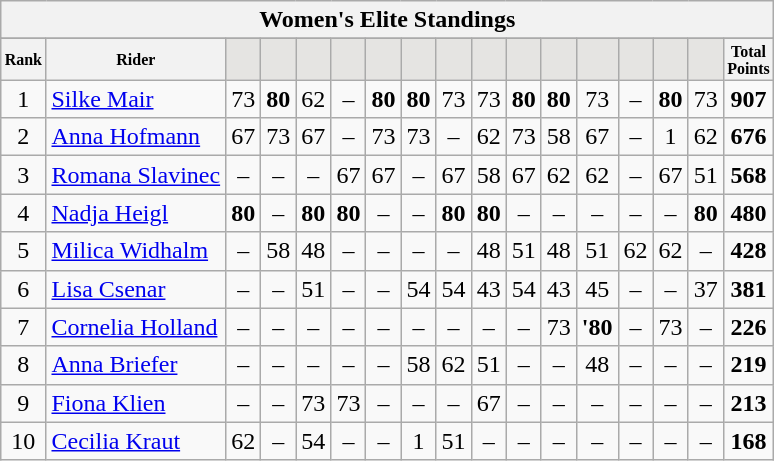<table class="wikitable sortable">
<tr>
<th colspan=27 align="center">Women's Elite Standings</th>
</tr>
<tr>
</tr>
<tr style="font-size:8pt;font-weight:bold">
<th align="center">Rank</th>
<th align="center">Rider</th>
<th class=unsortable style="background:#E5E4E2;"><small></small></th>
<th class=unsortable style="background:#E5E4E2;"><small></small></th>
<th class=unsortable style="background:#E5E4E2;"><small></small></th>
<th class=unsortable style="background:#E5E4E2;"><small></small></th>
<th class=unsortable style="background:#E5E4E2;"><small></small></th>
<th class=unsortable style="background:#E5E4E2;"><small></small></th>
<th class=unsortable style="background:#E5E4E2;"><small></small></th>
<th class=unsortable style="background:#E5E4E2;"><small></small></th>
<th class=unsortable style="background:#E5E4E2;"><small></small></th>
<th class=unsortable style="background:#E5E4E2;"><small></small></th>
<th class=unsortable style="background:#E5E4E2;"><small></small></th>
<th class=unsortable style="background:#E5E4E2;"><small></small></th>
<th class=unsortable style="background:#E5E4E2;"><small></small></th>
<th class=unsortable style="background:#E5E4E2;"><small></small></th>
<th align="center">Total<br>Points</th>
</tr>
<tr>
<td align=center>1</td>
<td> <a href='#'>Silke Mair</a></td>
<td align=center>73</td>
<td align=center><strong>80</strong></td>
<td align=center>62</td>
<td align=center>–</td>
<td align=center><strong>80</strong></td>
<td align=center><strong>80</strong></td>
<td align=center>73</td>
<td align=center>73</td>
<td align=center><strong>80</strong></td>
<td align=center><strong>80</strong></td>
<td align=center>73</td>
<td align=center>–</td>
<td align=center><strong>80</strong></td>
<td align=center>73</td>
<td align=center><strong>907</strong></td>
</tr>
<tr>
<td align=center>2</td>
<td> <a href='#'>Anna Hofmann</a></td>
<td align=center>67</td>
<td align=center>73</td>
<td align=center>67</td>
<td align=center>–</td>
<td align=center>73</td>
<td align=center>73</td>
<td align=center>–</td>
<td align=center>62</td>
<td align=center>73</td>
<td align=center>58</td>
<td align=center>67</td>
<td align=center>–</td>
<td align=center>1</td>
<td align=center>62</td>
<td align=center><strong>676</strong></td>
</tr>
<tr>
<td align=center>3</td>
<td> <a href='#'>Romana Slavinec</a></td>
<td align=center>–</td>
<td align=center>–</td>
<td align=center>–</td>
<td align=center>67</td>
<td align=center>67</td>
<td align=center>–</td>
<td align=center>67</td>
<td align=center>58</td>
<td align=center>67</td>
<td align=center>62</td>
<td align=center>62</td>
<td align=center>–</td>
<td align=center>67</td>
<td align=center>51</td>
<td align=center><strong>568</strong></td>
</tr>
<tr>
<td align=center>4</td>
<td> <a href='#'>Nadja Heigl</a></td>
<td align=center><strong>80</strong></td>
<td align=center>–</td>
<td align=center><strong>80</strong></td>
<td align=center><strong>80</strong></td>
<td align=center>–</td>
<td align=center>–</td>
<td align=center><strong>80</strong></td>
<td align=center><strong>80</strong></td>
<td align=center>–</td>
<td align=center>–</td>
<td align=center>–</td>
<td align=center>–</td>
<td align=center>–</td>
<td align=center><strong>80</strong></td>
<td align=center><strong>480</strong></td>
</tr>
<tr>
<td align=center>5</td>
<td> <a href='#'>Milica Widhalm</a></td>
<td align=center>–</td>
<td align=center>58</td>
<td align=center>48</td>
<td align=center>–</td>
<td align=center>–</td>
<td align=center>–</td>
<td align=center>–</td>
<td align=center>48</td>
<td align=center>51</td>
<td align=center>48</td>
<td align=center>51</td>
<td align=center>62</td>
<td align=center>62</td>
<td align=center>–</td>
<td align=center><strong>428</strong></td>
</tr>
<tr>
<td align=center>6</td>
<td> <a href='#'>Lisa Csenar</a></td>
<td align=center>–</td>
<td align=center>–</td>
<td align=center>51</td>
<td align=center>–</td>
<td align=center>–</td>
<td align=center>54</td>
<td align=center>54</td>
<td align=center>43</td>
<td align=center>54</td>
<td align=center>43</td>
<td align=center>45</td>
<td align=center>–</td>
<td align=center>–</td>
<td align=center>37</td>
<td align=center><strong>381</strong></td>
</tr>
<tr>
<td align=center>7</td>
<td> <a href='#'>Cornelia Holland</a></td>
<td align=center>–</td>
<td align=center>–</td>
<td align=center>–</td>
<td align=center>–</td>
<td align=center>–</td>
<td align=center>–</td>
<td align=center>–</td>
<td align=center>–</td>
<td align=center>–</td>
<td align=center>73</td>
<td align=center><strong>'80</strong></td>
<td align=center>–</td>
<td align=center>73</td>
<td align=center>–</td>
<td align=center><strong>226</strong></td>
</tr>
<tr>
<td align=center>8</td>
<td> <a href='#'>Anna Briefer</a></td>
<td align=center>–</td>
<td align=center>–</td>
<td align=center>–</td>
<td align=center>–</td>
<td align=center>–</td>
<td align=center>58</td>
<td align=center>62</td>
<td align=center>51</td>
<td align=center>–</td>
<td align=center>–</td>
<td align=center>48</td>
<td align=center>–</td>
<td align=center>–</td>
<td align=center>–</td>
<td align=center><strong>219</strong></td>
</tr>
<tr>
<td align=center>9</td>
<td> <a href='#'>Fiona Klien</a></td>
<td align=center>–</td>
<td align=center>–</td>
<td align=center>73</td>
<td align=center>73</td>
<td align=center>–</td>
<td align=center>–</td>
<td align=center>–</td>
<td align=center>67</td>
<td align=center>–</td>
<td align=center>–</td>
<td align=center>–</td>
<td align=center>–</td>
<td align=center>–</td>
<td align=center>–</td>
<td align=center><strong>213</strong></td>
</tr>
<tr>
<td align=center>10</td>
<td> <a href='#'>Cecilia Kraut</a></td>
<td align=center>62</td>
<td align=center>–</td>
<td align=center>54</td>
<td align=center>–</td>
<td align=center>–</td>
<td align=center>1</td>
<td align=center>51</td>
<td align=center>–</td>
<td align=center>–</td>
<td align=center>–</td>
<td align=center>–</td>
<td align=center>–</td>
<td align=center>–</td>
<td align=center>–</td>
<td align=center><strong>168</strong></td>
</tr>
</table>
